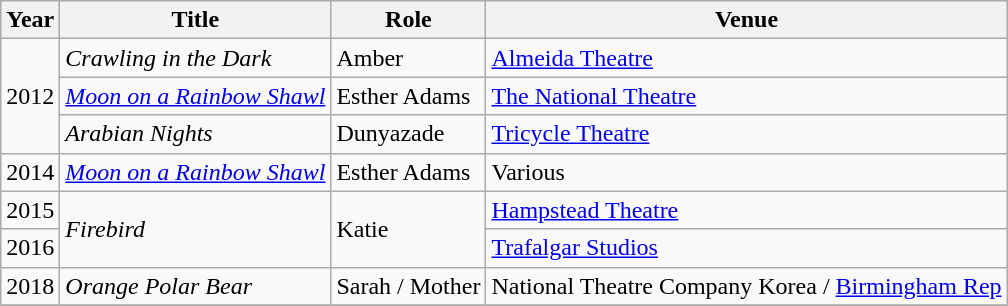<table class="wikitable sortable">
<tr>
<th>Year</th>
<th>Title</th>
<th>Role</th>
<th>Venue</th>
</tr>
<tr>
<td rowspan=3>2012</td>
<td><em>Crawling in the Dark</em></td>
<td>Amber</td>
<td><a href='#'>Almeida Theatre</a></td>
</tr>
<tr>
<td><em><a href='#'>Moon on a Rainbow Shawl</a></em></td>
<td>Esther Adams</td>
<td><a href='#'>The National Theatre</a></td>
</tr>
<tr>
<td><em>Arabian Nights</em></td>
<td>Dunyazade</td>
<td><a href='#'>Tricycle Theatre</a></td>
</tr>
<tr>
<td>2014</td>
<td><em><a href='#'>Moon on a Rainbow Shawl</a></em></td>
<td>Esther Adams</td>
<td>Various</td>
</tr>
<tr>
<td>2015</td>
<td rowspan=2><em>Firebird</em></td>
<td rowspan=2>Katie</td>
<td><a href='#'>Hampstead Theatre</a></td>
</tr>
<tr>
<td>2016</td>
<td><a href='#'>Trafalgar Studios</a></td>
</tr>
<tr>
<td>2018</td>
<td><em>Orange Polar Bear</em></td>
<td>Sarah / Mother</td>
<td>National Theatre Company Korea / <a href='#'>Birmingham Rep</a></td>
</tr>
<tr>
</tr>
</table>
